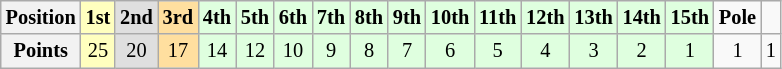<table class="wikitable" style="font-size: 85%;">
<tr>
<th>Position</th>
<td align="center" style="background-color:#ffffbf"><strong>1st</strong></td>
<td align="center" style="background-color:#dfdfdf"><strong>2nd</strong></td>
<td align="center" style="background-color:#ffdf9f"><strong>3rd</strong></td>
<td align="center" style="background-color:#dfffdf"><strong>4th</strong></td>
<td align="center" style="background-color:#dfffdf"><strong>5th</strong></td>
<td align="center" style="background-color:#dfffdf"><strong>6th</strong></td>
<td align="center" style="background-color:#dfffdf"><strong>7th</strong></td>
<td align="center" style="background-color:#dfffdf"><strong>8th</strong></td>
<td align="center" style="background-color:#dfffdf"><strong>9th</strong></td>
<td align="center" style="background-color:#dfffdf"><strong>10th</strong></td>
<td align="center" style="background-color:#dfffdf"><strong>11th</strong></td>
<td align="center" style="background-color:#dfffdf"><strong>12th</strong></td>
<td align="center" style="background-color:#dfffdf"><strong>13th</strong></td>
<td align="center" style="background-color:#dfffdf"><strong>14th</strong></td>
<td align="center" style="background-color:#dfffdf"><strong>15th</strong></td>
<td><strong>Pole</strong></td>
<td><strong></strong></td>
</tr>
<tr>
<th>Points</th>
<td align="center" style="background:#ffffbf">25</td>
<td align="center" style="background:#dfdfdf">20</td>
<td align="center" style="background:#ffdf9f">17</td>
<td align="center" style="background:#dfffdf">14</td>
<td align="center" style="background:#dfffdf">12</td>
<td align="center" style="background:#dfffdf">10</td>
<td align="center" style="background:#dfffdf">9</td>
<td align="center" style="background:#dfffdf">8</td>
<td align="center" style="background:#dfffdf">7</td>
<td align="center" style="background:#dfffdf">6</td>
<td align="center" style="background:#dfffdf">5</td>
<td align="center" style="background:#dfffdf">4</td>
<td align="center" style="background:#dfffdf">3</td>
<td align="center" style="background:#dfffdf">2</td>
<td align="center" style="background:#dfffdf">1</td>
<td align="center">1</td>
<td align="center">1</td>
</tr>
</table>
